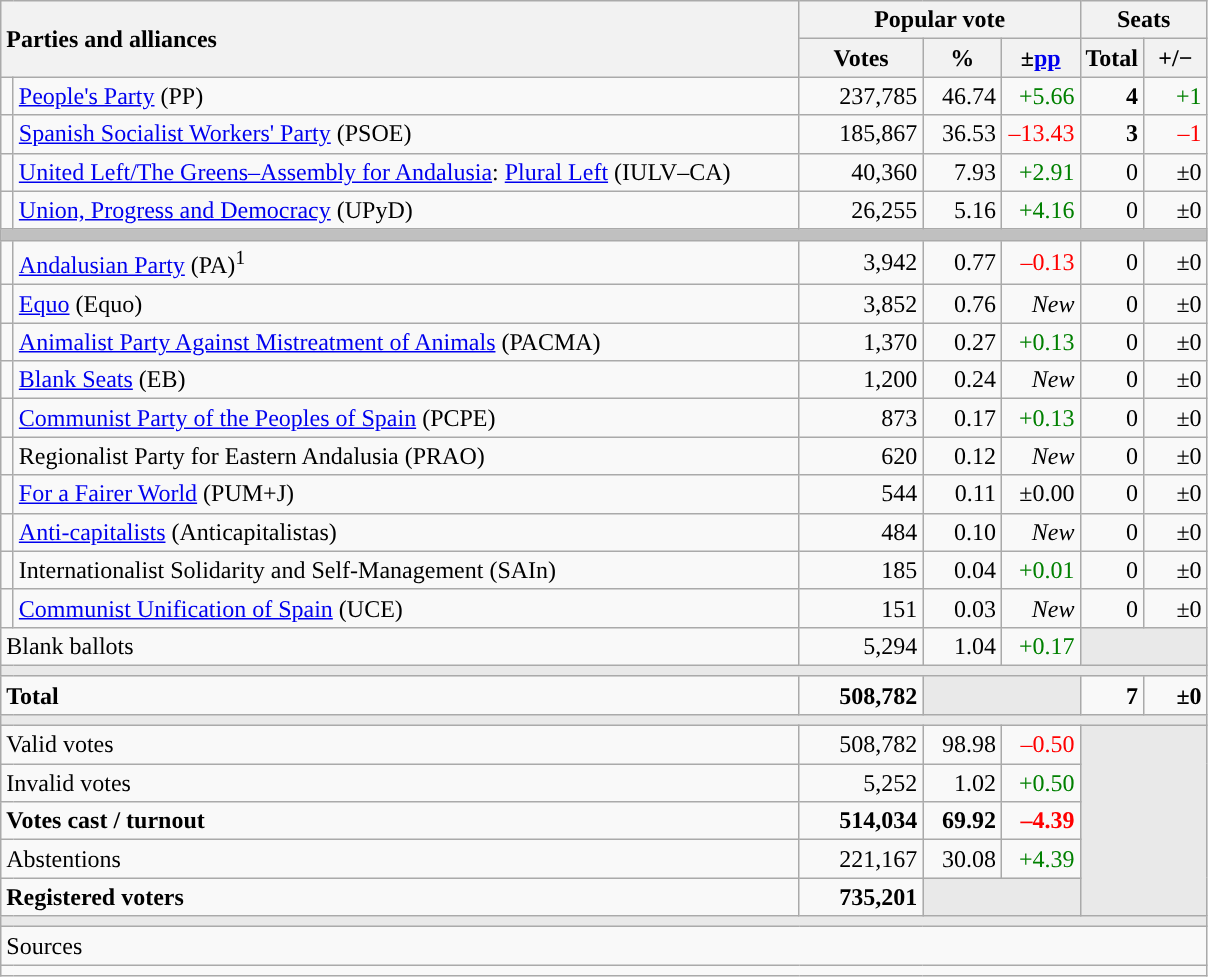<table class="wikitable" style="text-align:right;">
<tr>
<th style="text-align:left;" rowspan="2" colspan="2" width="525">Parties and alliances</th>
<th colspan="3">Popular vote</th>
<th colspan="2">Seats</th>
</tr>
<tr>
<th width="75">Votes</th>
<th width="45">%</th>
<th width="45">±<a href='#'>pp</a></th>
<th width="35">Total</th>
<th width="35">+/−</th>
</tr>
<tr>
<td width="1" style="color:inherit;background:"></td>
<td align="left"><a href='#'>People's Party</a> (PP)</td>
<td>237,785</td>
<td>46.74</td>
<td style="color:green;">+5.66</td>
<td><strong>4</strong></td>
<td style="color:green;">+1</td>
</tr>
<tr>
<td style="color:inherit;background:"></td>
<td align="left"><a href='#'>Spanish Socialist Workers' Party</a> (PSOE)</td>
<td>185,867</td>
<td>36.53</td>
<td style="color:red;">–13.43</td>
<td><strong>3</strong></td>
<td style="color:red;">–1</td>
</tr>
<tr>
<td style="color:inherit;background:"></td>
<td align="left"><a href='#'>United Left/The Greens–Assembly for Andalusia</a>: <a href='#'>Plural Left</a> (IULV–CA)</td>
<td>40,360</td>
<td>7.93</td>
<td style="color:green;">+2.91</td>
<td>0</td>
<td>±0</td>
</tr>
<tr>
<td style="color:inherit;background:"></td>
<td align="left"><a href='#'>Union, Progress and Democracy</a> (UPyD)</td>
<td>26,255</td>
<td>5.16</td>
<td style="color:green;">+4.16</td>
<td>0</td>
<td>±0</td>
</tr>
<tr>
<td colspan="7" bgcolor="#C0C0C0"></td>
</tr>
<tr>
<td style="color:inherit;background:"></td>
<td align="left"><a href='#'>Andalusian Party</a> (PA)<sup>1</sup></td>
<td>3,942</td>
<td>0.77</td>
<td style="color:red;">–0.13</td>
<td>0</td>
<td>±0</td>
</tr>
<tr>
<td style="color:inherit;background:"></td>
<td align="left"><a href='#'>Equo</a> (Equo)</td>
<td>3,852</td>
<td>0.76</td>
<td><em>New</em></td>
<td>0</td>
<td>±0</td>
</tr>
<tr>
<td style="color:inherit;background:"></td>
<td align="left"><a href='#'>Animalist Party Against Mistreatment of Animals</a> (PACMA)</td>
<td>1,370</td>
<td>0.27</td>
<td style="color:green;">+0.13</td>
<td>0</td>
<td>±0</td>
</tr>
<tr>
<td style="color:inherit;background:"></td>
<td align="left"><a href='#'>Blank Seats</a> (EB)</td>
<td>1,200</td>
<td>0.24</td>
<td><em>New</em></td>
<td>0</td>
<td>±0</td>
</tr>
<tr>
<td style="color:inherit;background:"></td>
<td align="left"><a href='#'>Communist Party of the Peoples of Spain</a> (PCPE)</td>
<td>873</td>
<td>0.17</td>
<td style="color:green;">+0.13</td>
<td>0</td>
<td>±0</td>
</tr>
<tr>
<td style="color:inherit;background:"></td>
<td align="left">Regionalist Party for Eastern Andalusia (PRAO)</td>
<td>620</td>
<td>0.12</td>
<td><em>New</em></td>
<td>0</td>
<td>±0</td>
</tr>
<tr>
<td style="color:inherit;background:"></td>
<td align="left"><a href='#'>For a Fairer World</a> (PUM+J)</td>
<td>544</td>
<td>0.11</td>
<td>±0.00</td>
<td>0</td>
<td>±0</td>
</tr>
<tr>
<td style="color:inherit;background:"></td>
<td align="left"><a href='#'>Anti-capitalists</a> (Anticapitalistas)</td>
<td>484</td>
<td>0.10</td>
<td><em>New</em></td>
<td>0</td>
<td>±0</td>
</tr>
<tr>
<td style="color:inherit;background:"></td>
<td align="left">Internationalist Solidarity and Self-Management (SAIn)</td>
<td>185</td>
<td>0.04</td>
<td style="color:green;">+0.01</td>
<td>0</td>
<td>±0</td>
</tr>
<tr>
<td style="color:inherit;background:"></td>
<td align="left"><a href='#'>Communist Unification of Spain</a> (UCE)</td>
<td>151</td>
<td>0.03</td>
<td><em>New</em></td>
<td>0</td>
<td>±0</td>
</tr>
<tr>
<td align="left" colspan="2">Blank ballots</td>
<td>5,294</td>
<td>1.04</td>
<td style="color:green;">+0.17</td>
<td bgcolor="#E9E9E9" colspan="2"></td>
</tr>
<tr>
<td colspan="7" bgcolor="#E9E9E9"></td>
</tr>
<tr style="font-weight:bold;">
<td align="left" colspan="2">Total</td>
<td>508,782</td>
<td bgcolor="#E9E9E9" colspan="2"></td>
<td>7</td>
<td>±0</td>
</tr>
<tr>
<td colspan="7" bgcolor="#E9E9E9"></td>
</tr>
<tr>
<td align="left" colspan="2">Valid votes</td>
<td>508,782</td>
<td>98.98</td>
<td style="color:red;">–0.50</td>
<td bgcolor="#E9E9E9" colspan="2" rowspan="5"></td>
</tr>
<tr>
<td align="left" colspan="2">Invalid votes</td>
<td>5,252</td>
<td>1.02</td>
<td style="color:green;">+0.50</td>
</tr>
<tr style="font-weight:bold;">
<td align="left" colspan="2">Votes cast / turnout</td>
<td>514,034</td>
<td>69.92</td>
<td style="color:red;">–4.39</td>
</tr>
<tr>
<td align="left" colspan="2">Abstentions</td>
<td>221,167</td>
<td>30.08</td>
<td style="color:green;">+4.39</td>
</tr>
<tr style="font-weight:bold;">
<td align="left" colspan="2">Registered voters</td>
<td>735,201</td>
<td bgcolor="#E9E9E9" colspan="2"></td>
</tr>
<tr>
<td colspan="7" bgcolor="#E9E9E9"></td>
</tr>
<tr>
<td align="left" colspan="7">Sources</td>
</tr>
<tr>
<td colspan="7" style="text-align:left; max-width:790px;"></td>
</tr>
</table>
